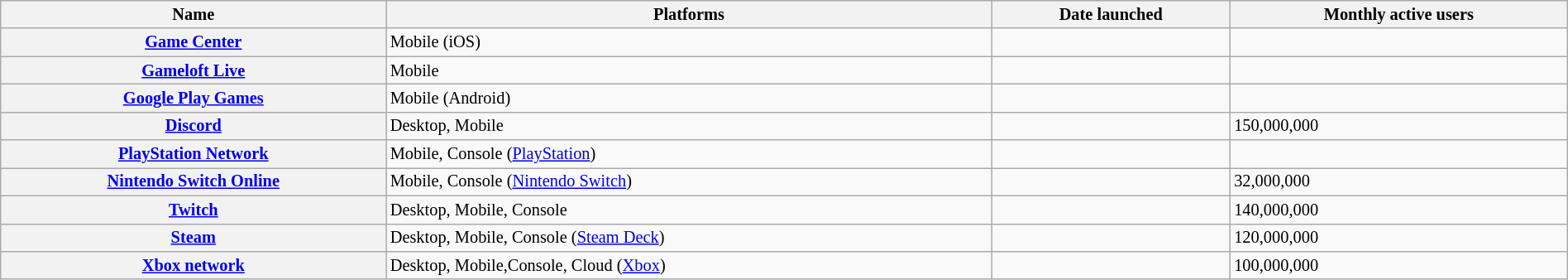<table class="wikitable sortable" style="font-size: 85%; width: 100%">
<tr>
<th>Name</th>
<th>Platforms</th>
<th>Date launched</th>
<th>Monthly active users</th>
</tr>
<tr>
<th><a href='#'>Game Center</a></th>
<td>Mobile (iOS)</td>
<td></td>
<td></td>
</tr>
<tr>
<th><a href='#'>Gameloft Live</a></th>
<td>Mobile</td>
<td></td>
<td></td>
</tr>
<tr>
<th><a href='#'>Google Play Games</a></th>
<td>Mobile (Android)</td>
<td></td>
<td></td>
</tr>
<tr>
<th><a href='#'>Discord</a></th>
<td>Desktop, Mobile</td>
<td></td>
<td>150,000,000</td>
</tr>
<tr>
<th><a href='#'>PlayStation Network</a></th>
<td>Mobile, Console (<a href='#'>PlayStation</a>)</td>
<td></td>
<td></td>
</tr>
<tr>
<th><a href='#'>Nintendo Switch Online</a></th>
<td>Mobile, Console (<a href='#'>Nintendo Switch</a>)</td>
<td></td>
<td>32,000,000</td>
</tr>
<tr>
<th><a href='#'>Twitch</a></th>
<td>Desktop, Mobile, Console</td>
<td></td>
<td>140,000,000</td>
</tr>
<tr>
<th><a href='#'>Steam</a></th>
<td>Desktop, Mobile, Console (<a href='#'>Steam Deck</a>)</td>
<td></td>
<td>120,000,000</td>
</tr>
<tr>
<th><a href='#'>Xbox network</a></th>
<td>Desktop, Mobile,Console, Cloud (<a href='#'>Xbox</a>)</td>
<td></td>
<td>100,000,000</td>
</tr>
</table>
